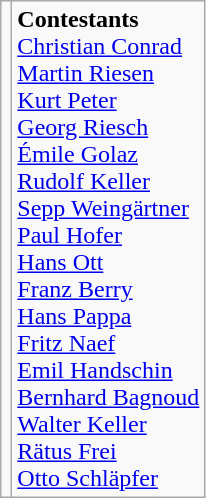<table class="wikitable" style="text-align:center">
<tr>
<td></td>
<td align=left><strong>Contestants</strong><br> <a href='#'>Christian Conrad</a> <br> <a href='#'>Martin Riesen</a> <br> <a href='#'>Kurt Peter</a> <br> <a href='#'>Georg Riesch</a> <br> <a href='#'>Émile Golaz</a> <br> <a href='#'>Rudolf Keller</a> <br> <a href='#'>Sepp Weingärtner</a> <br> <a href='#'>Paul Hofer</a> <br> <a href='#'>Hans Ott</a> <br> <a href='#'>Franz Berry</a> <br> <a href='#'>Hans Pappa</a> <br> <a href='#'>Fritz Naef</a> <br> <a href='#'>Emil Handschin</a> <br> <a href='#'>Bernhard Bagnoud</a> <br> <a href='#'>Walter Keller</a> <br> <a href='#'>Rätus Frei</a> <br> <a href='#'>Otto Schläpfer</a></td>
</tr>
</table>
